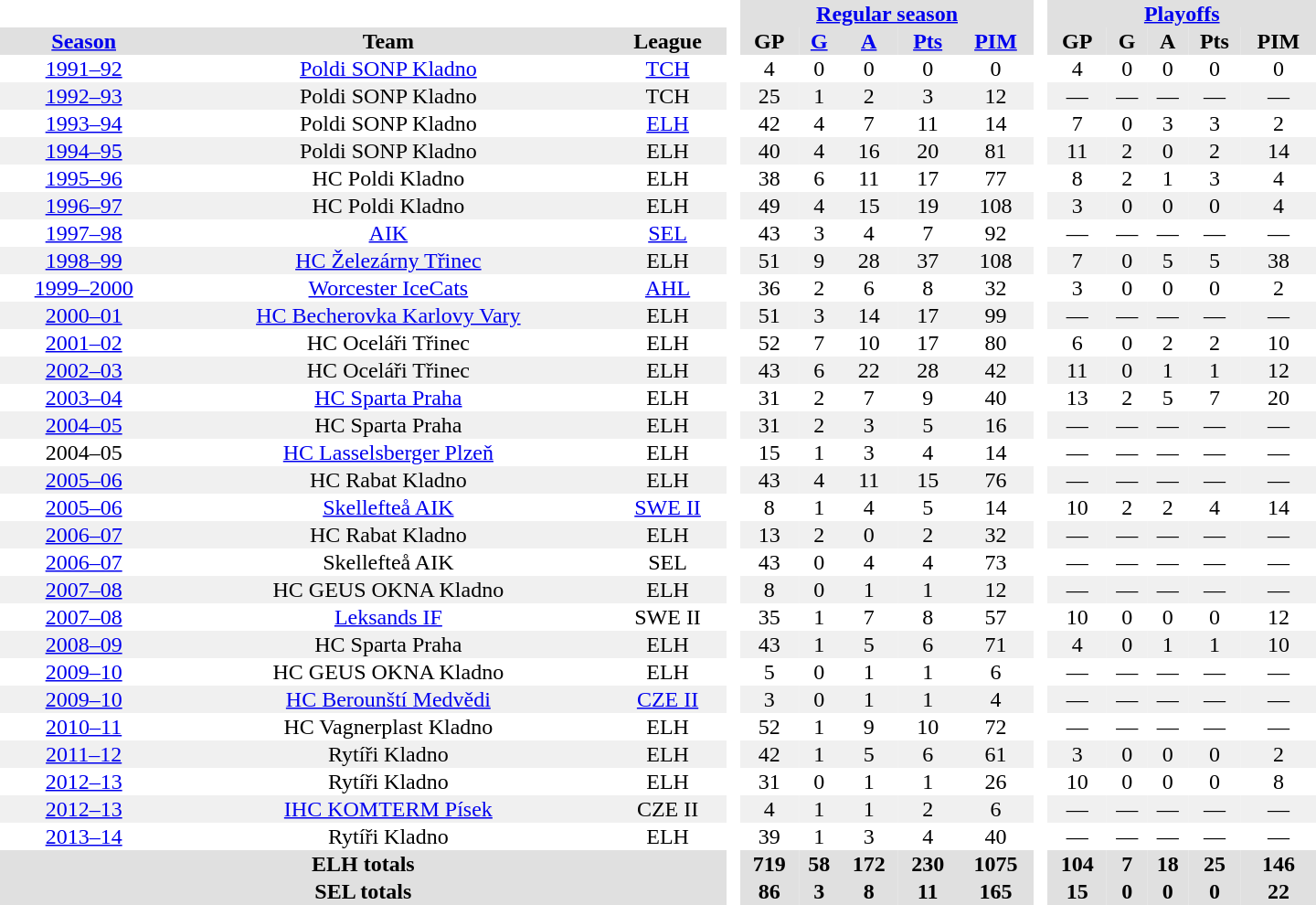<table border="0" cellpadding="1" cellspacing="0" style="text-align:center; width:60em">
<tr bgcolor="#e0e0e0">
<th colspan="3" bgcolor="#ffffff"> </th>
<th rowspan="99" bgcolor="#ffffff"> </th>
<th colspan="5"><a href='#'>Regular season</a></th>
<th rowspan="99" bgcolor="#ffffff"> </th>
<th colspan="5"><a href='#'>Playoffs</a></th>
</tr>
<tr bgcolor="#e0e0e0">
<th><a href='#'>Season</a></th>
<th>Team</th>
<th>League</th>
<th>GP</th>
<th><a href='#'>G</a></th>
<th><a href='#'>A</a></th>
<th><a href='#'>Pts</a></th>
<th><a href='#'>PIM</a></th>
<th>GP</th>
<th>G</th>
<th>A</th>
<th>Pts</th>
<th>PIM</th>
</tr>
<tr>
<td><a href='#'>1991–92</a></td>
<td><a href='#'>Poldi SONP Kladno</a></td>
<td><a href='#'>TCH</a></td>
<td>4</td>
<td>0</td>
<td>0</td>
<td>0</td>
<td>0</td>
<td>4</td>
<td>0</td>
<td>0</td>
<td>0</td>
<td>0</td>
</tr>
<tr bgcolor="#f0f0f0">
<td><a href='#'>1992–93</a></td>
<td>Poldi SONP Kladno</td>
<td>TCH</td>
<td>25</td>
<td>1</td>
<td>2</td>
<td>3</td>
<td>12</td>
<td>—</td>
<td>—</td>
<td>—</td>
<td>—</td>
<td>—</td>
</tr>
<tr>
<td><a href='#'>1993–94</a></td>
<td>Poldi SONP Kladno</td>
<td><a href='#'>ELH</a></td>
<td>42</td>
<td>4</td>
<td>7</td>
<td>11</td>
<td>14</td>
<td>7</td>
<td>0</td>
<td>3</td>
<td>3</td>
<td>2</td>
</tr>
<tr bgcolor="#f0f0f0">
<td><a href='#'>1994–95</a></td>
<td>Poldi SONP Kladno</td>
<td>ELH</td>
<td>40</td>
<td>4</td>
<td>16</td>
<td>20</td>
<td>81</td>
<td>11</td>
<td>2</td>
<td>0</td>
<td>2</td>
<td>14</td>
</tr>
<tr>
<td><a href='#'>1995–96</a></td>
<td>HC Poldi Kladno</td>
<td>ELH</td>
<td>38</td>
<td>6</td>
<td>11</td>
<td>17</td>
<td>77</td>
<td>8</td>
<td>2</td>
<td>1</td>
<td>3</td>
<td>4</td>
</tr>
<tr bgcolor="#f0f0f0">
<td><a href='#'>1996–97</a></td>
<td>HC Poldi Kladno</td>
<td>ELH</td>
<td>49</td>
<td>4</td>
<td>15</td>
<td>19</td>
<td>108</td>
<td>3</td>
<td>0</td>
<td>0</td>
<td>0</td>
<td>4</td>
</tr>
<tr>
<td><a href='#'>1997–98</a></td>
<td><a href='#'>AIK</a></td>
<td><a href='#'>SEL</a></td>
<td>43</td>
<td>3</td>
<td>4</td>
<td>7</td>
<td>92</td>
<td>—</td>
<td>—</td>
<td>—</td>
<td>—</td>
<td>—</td>
</tr>
<tr bgcolor="#f0f0f0">
<td><a href='#'>1998–99</a></td>
<td><a href='#'>HC Železárny Třinec</a></td>
<td>ELH</td>
<td>51</td>
<td>9</td>
<td>28</td>
<td>37</td>
<td>108</td>
<td>7</td>
<td>0</td>
<td>5</td>
<td>5</td>
<td>38</td>
</tr>
<tr>
<td><a href='#'>1999–2000</a></td>
<td><a href='#'>Worcester IceCats</a></td>
<td><a href='#'>AHL</a></td>
<td>36</td>
<td>2</td>
<td>6</td>
<td>8</td>
<td>32</td>
<td>3</td>
<td>0</td>
<td>0</td>
<td>0</td>
<td>2</td>
</tr>
<tr bgcolor="#f0f0f0">
<td><a href='#'>2000–01</a></td>
<td><a href='#'>HC Becherovka Karlovy Vary</a></td>
<td>ELH</td>
<td>51</td>
<td>3</td>
<td>14</td>
<td>17</td>
<td>99</td>
<td>—</td>
<td>—</td>
<td>—</td>
<td>—</td>
<td>—</td>
</tr>
<tr>
<td><a href='#'>2001–02</a></td>
<td>HC Oceláři Třinec</td>
<td>ELH</td>
<td>52</td>
<td>7</td>
<td>10</td>
<td>17</td>
<td>80</td>
<td>6</td>
<td>0</td>
<td>2</td>
<td>2</td>
<td>10</td>
</tr>
<tr bgcolor="#f0f0f0">
<td><a href='#'>2002–03</a></td>
<td>HC Oceláři Třinec</td>
<td>ELH</td>
<td>43</td>
<td>6</td>
<td>22</td>
<td>28</td>
<td>42</td>
<td>11</td>
<td>0</td>
<td>1</td>
<td>1</td>
<td>12</td>
</tr>
<tr>
<td><a href='#'>2003–04</a></td>
<td><a href='#'>HC Sparta Praha</a></td>
<td>ELH</td>
<td>31</td>
<td>2</td>
<td>7</td>
<td>9</td>
<td>40</td>
<td>13</td>
<td>2</td>
<td>5</td>
<td>7</td>
<td>20</td>
</tr>
<tr bgcolor="#f0f0f0">
<td><a href='#'>2004–05</a></td>
<td>HC Sparta Praha</td>
<td>ELH</td>
<td>31</td>
<td>2</td>
<td>3</td>
<td>5</td>
<td>16</td>
<td>—</td>
<td>—</td>
<td>—</td>
<td>—</td>
<td>—</td>
</tr>
<tr>
<td>2004–05</td>
<td><a href='#'>HC Lasselsberger Plzeň</a></td>
<td>ELH</td>
<td>15</td>
<td>1</td>
<td>3</td>
<td>4</td>
<td>14</td>
<td>—</td>
<td>—</td>
<td>—</td>
<td>—</td>
<td>—</td>
</tr>
<tr bgcolor="#f0f0f0">
<td><a href='#'>2005–06</a></td>
<td>HC Rabat Kladno</td>
<td>ELH</td>
<td>43</td>
<td>4</td>
<td>11</td>
<td>15</td>
<td>76</td>
<td>—</td>
<td>—</td>
<td>—</td>
<td>—</td>
<td>—</td>
</tr>
<tr>
<td><a href='#'>2005–06</a></td>
<td><a href='#'>Skellefteå AIK</a></td>
<td><a href='#'>SWE II</a></td>
<td>8</td>
<td>1</td>
<td>4</td>
<td>5</td>
<td>14</td>
<td>10</td>
<td>2</td>
<td>2</td>
<td>4</td>
<td>14</td>
</tr>
<tr bgcolor="#f0f0f0">
<td><a href='#'>2006–07</a></td>
<td>HC Rabat Kladno</td>
<td>ELH</td>
<td>13</td>
<td>2</td>
<td>0</td>
<td>2</td>
<td>32</td>
<td>—</td>
<td>—</td>
<td>—</td>
<td>—</td>
<td>—</td>
</tr>
<tr>
<td><a href='#'>2006–07</a></td>
<td>Skellefteå AIK</td>
<td>SEL</td>
<td>43</td>
<td>0</td>
<td>4</td>
<td>4</td>
<td>73</td>
<td>—</td>
<td>—</td>
<td>—</td>
<td>—</td>
<td>—</td>
</tr>
<tr bgcolor="#f0f0f0">
<td><a href='#'>2007–08</a></td>
<td>HC GEUS OKNA Kladno</td>
<td>ELH</td>
<td>8</td>
<td>0</td>
<td>1</td>
<td>1</td>
<td>12</td>
<td>—</td>
<td>—</td>
<td>—</td>
<td>—</td>
<td>—</td>
</tr>
<tr>
<td><a href='#'>2007–08</a></td>
<td><a href='#'>Leksands IF</a></td>
<td>SWE II</td>
<td>35</td>
<td>1</td>
<td>7</td>
<td>8</td>
<td>57</td>
<td>10</td>
<td>0</td>
<td>0</td>
<td>0</td>
<td>12</td>
</tr>
<tr bgcolor="#f0f0f0">
<td><a href='#'>2008–09</a></td>
<td>HC Sparta Praha</td>
<td>ELH</td>
<td>43</td>
<td>1</td>
<td>5</td>
<td>6</td>
<td>71</td>
<td>4</td>
<td>0</td>
<td>1</td>
<td>1</td>
<td>10</td>
</tr>
<tr>
<td><a href='#'>2009–10</a></td>
<td>HC GEUS OKNA Kladno</td>
<td>ELH</td>
<td>5</td>
<td>0</td>
<td>1</td>
<td>1</td>
<td>6</td>
<td>—</td>
<td>—</td>
<td>—</td>
<td>—</td>
<td>—</td>
</tr>
<tr bgcolor="#f0f0f0">
<td><a href='#'>2009–10</a></td>
<td><a href='#'>HC Berounští Medvědi</a></td>
<td><a href='#'>CZE II</a></td>
<td>3</td>
<td>0</td>
<td>1</td>
<td>1</td>
<td>4</td>
<td>—</td>
<td>—</td>
<td>—</td>
<td>—</td>
<td>—</td>
</tr>
<tr>
<td><a href='#'>2010–11</a></td>
<td>HC Vagnerplast Kladno</td>
<td>ELH</td>
<td>52</td>
<td>1</td>
<td>9</td>
<td>10</td>
<td>72</td>
<td>—</td>
<td>—</td>
<td>—</td>
<td>—</td>
<td>—</td>
</tr>
<tr bgcolor="#f0f0f0">
<td><a href='#'>2011–12</a></td>
<td>Rytíři Kladno</td>
<td>ELH</td>
<td>42</td>
<td>1</td>
<td>5</td>
<td>6</td>
<td>61</td>
<td>3</td>
<td>0</td>
<td>0</td>
<td>0</td>
<td>2</td>
</tr>
<tr>
<td><a href='#'>2012–13</a></td>
<td>Rytíři Kladno</td>
<td>ELH</td>
<td>31</td>
<td>0</td>
<td>1</td>
<td>1</td>
<td>26</td>
<td>10</td>
<td>0</td>
<td>0</td>
<td>0</td>
<td>8</td>
</tr>
<tr bgcolor="#f0f0f0">
<td><a href='#'>2012–13</a></td>
<td><a href='#'>IHC KOMTERM Písek</a></td>
<td>CZE II</td>
<td>4</td>
<td>1</td>
<td>1</td>
<td>2</td>
<td>6</td>
<td>—</td>
<td>—</td>
<td>—</td>
<td>—</td>
<td>—</td>
</tr>
<tr>
<td><a href='#'>2013–14</a></td>
<td>Rytíři Kladno</td>
<td>ELH</td>
<td>39</td>
<td>1</td>
<td>3</td>
<td>4</td>
<td>40</td>
<td>—</td>
<td>—</td>
<td>—</td>
<td>—</td>
<td>—</td>
</tr>
<tr bgcolor="#e0e0e0">
<th colspan="3">ELH totals</th>
<th>719</th>
<th>58</th>
<th>172</th>
<th>230</th>
<th>1075</th>
<th>104</th>
<th>7</th>
<th>18</th>
<th>25</th>
<th>146</th>
</tr>
<tr bgcolor="#e0e0e0">
<th colspan="3">SEL totals</th>
<th>86</th>
<th>3</th>
<th>8</th>
<th>11</th>
<th>165</th>
<th>15</th>
<th>0</th>
<th>0</th>
<th>0</th>
<th>22</th>
</tr>
</table>
